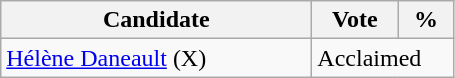<table class="wikitable">
<tr>
<th bgcolor="#DDDDFF" width="200px">Candidate</th>
<th bgcolor="#DDDDFF" width="50px">Vote</th>
<th bgcolor="#DDDDFF" width="30px">%</th>
</tr>
<tr>
<td><a href='#'>Hélène Daneault</a> (X)</td>
<td colspan="2">Acclaimed</td>
</tr>
</table>
